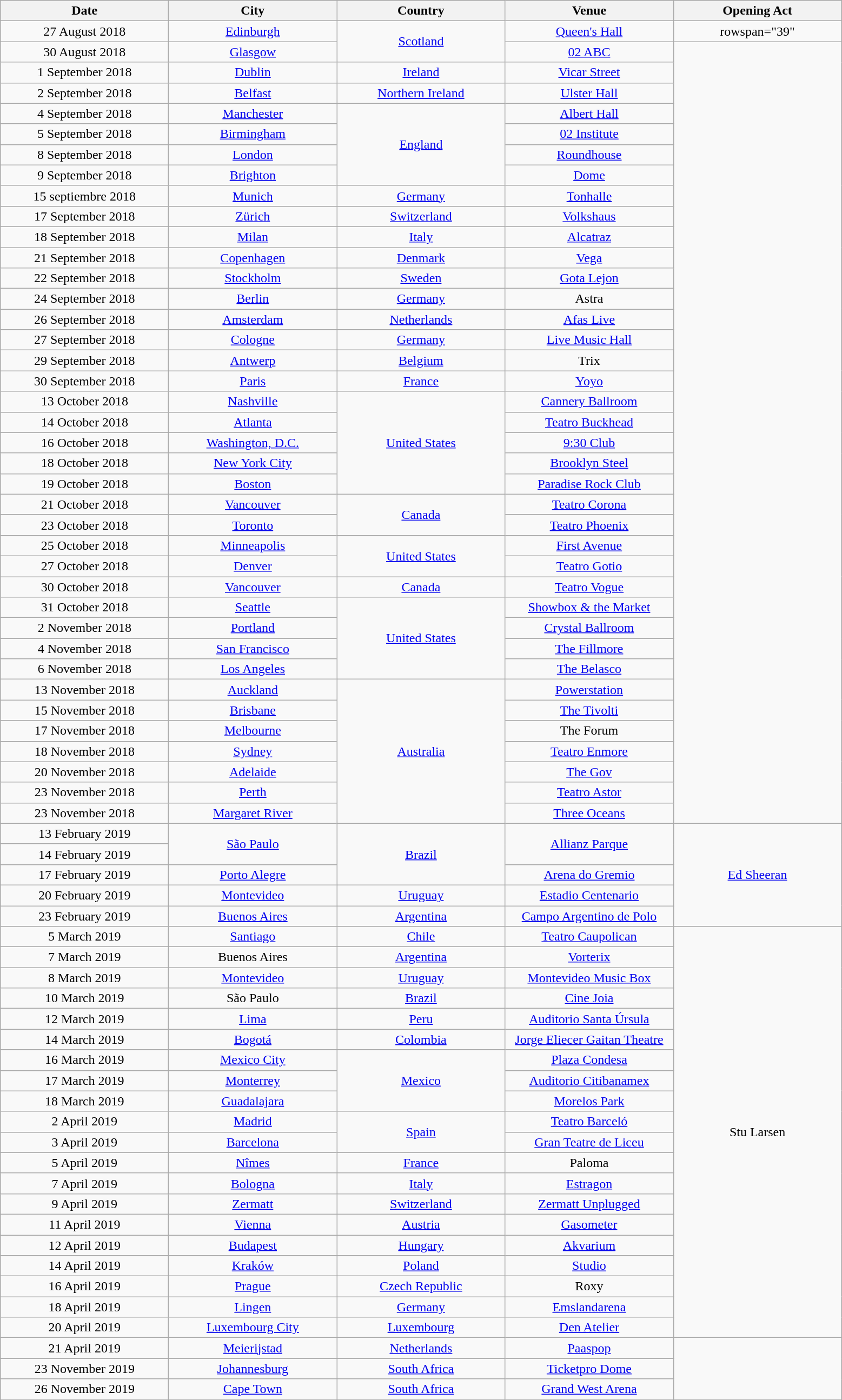<table class="wikitable" style="text-align:center;">
<tr>
<th style="width:200px;">Date</th>
<th style="width:200px;">City</th>
<th style="width:200px;">Country</th>
<th style="width:200px;">Venue</th>
<th style="width:200px;">Opening Act</th>
</tr>
<tr>
<td>27 August 2018</td>
<td><a href='#'>Edinburgh</a></td>
<td rowspan="2"><a href='#'>Scotland</a></td>
<td><a href='#'>Queen's Hall</a></td>
<td>rowspan="39"</td>
</tr>
<tr>
<td>30 August 2018</td>
<td><a href='#'>Glasgow</a></td>
<td><a href='#'>02 ABC</a></td>
</tr>
<tr>
<td>1 September 2018</td>
<td><a href='#'>Dublin</a></td>
<td><a href='#'>Ireland</a></td>
<td><a href='#'>Vicar Street</a></td>
</tr>
<tr>
<td>2 September 2018</td>
<td><a href='#'>Belfast</a></td>
<td><a href='#'>Northern Ireland</a></td>
<td><a href='#'>Ulster Hall</a></td>
</tr>
<tr>
<td>4 September 2018</td>
<td><a href='#'>Manchester</a></td>
<td rowspan="4"><a href='#'>England</a></td>
<td><a href='#'>Albert Hall</a></td>
</tr>
<tr>
<td>5 September 2018</td>
<td><a href='#'>Birmingham</a></td>
<td><a href='#'>02 Institute</a></td>
</tr>
<tr>
<td>8 September 2018</td>
<td><a href='#'>London</a></td>
<td><a href='#'>Roundhouse</a></td>
</tr>
<tr>
<td>9 September 2018</td>
<td><a href='#'>Brighton</a></td>
<td><a href='#'>Dome</a></td>
</tr>
<tr>
<td>15 septiembre 2018</td>
<td><a href='#'>Munich</a></td>
<td><a href='#'>Germany</a></td>
<td><a href='#'>Tonhalle</a></td>
</tr>
<tr>
<td>17 September 2018</td>
<td><a href='#'>Zürich</a></td>
<td><a href='#'>Switzerland</a></td>
<td><a href='#'>Volkshaus</a></td>
</tr>
<tr>
<td>18 September 2018</td>
<td><a href='#'>Milan</a></td>
<td><a href='#'>Italy</a></td>
<td><a href='#'>Alcatraz</a></td>
</tr>
<tr>
<td>21 September 2018</td>
<td><a href='#'>Copenhagen</a></td>
<td><a href='#'>Denmark</a></td>
<td><a href='#'>Vega</a></td>
</tr>
<tr>
<td>22 September 2018</td>
<td><a href='#'>Stockholm</a></td>
<td><a href='#'>Sweden</a></td>
<td><a href='#'>Gota Lejon</a></td>
</tr>
<tr>
<td>24 September 2018</td>
<td><a href='#'>Berlin</a></td>
<td><a href='#'>Germany</a></td>
<td>Astra</td>
</tr>
<tr>
<td>26 September 2018</td>
<td><a href='#'>Amsterdam</a></td>
<td><a href='#'>Netherlands</a></td>
<td><a href='#'>Afas Live</a></td>
</tr>
<tr>
<td>27 September 2018</td>
<td><a href='#'>Cologne</a></td>
<td><a href='#'>Germany</a></td>
<td><a href='#'>Live Music Hall</a></td>
</tr>
<tr>
<td>29 September 2018</td>
<td><a href='#'>Antwerp</a></td>
<td><a href='#'>Belgium</a></td>
<td>Trix</td>
</tr>
<tr>
<td>30 September 2018</td>
<td><a href='#'>Paris</a></td>
<td><a href='#'>France</a></td>
<td><a href='#'>Yoyo</a></td>
</tr>
<tr>
<td>13 October 2018</td>
<td><a href='#'>Nashville</a></td>
<td rowspan="5"><a href='#'>United States</a></td>
<td><a href='#'>Cannery Ballroom</a></td>
</tr>
<tr>
<td>14 October 2018</td>
<td><a href='#'>Atlanta</a></td>
<td><a href='#'>Teatro Buckhead</a></td>
</tr>
<tr>
<td>16 October 2018</td>
<td><a href='#'>Washington, D.C.</a></td>
<td><a href='#'>9:30 Club</a></td>
</tr>
<tr>
<td>18 October 2018</td>
<td><a href='#'>New York City</a></td>
<td><a href='#'>Brooklyn Steel</a></td>
</tr>
<tr>
<td>19 October 2018</td>
<td><a href='#'>Boston</a></td>
<td><a href='#'>Paradise Rock Club</a></td>
</tr>
<tr>
<td>21 October 2018</td>
<td><a href='#'>Vancouver</a></td>
<td rowspan="2"><a href='#'>Canada</a></td>
<td><a href='#'>Teatro Corona</a></td>
</tr>
<tr>
<td>23 October 2018</td>
<td><a href='#'>Toronto</a></td>
<td><a href='#'>Teatro Phoenix</a></td>
</tr>
<tr>
<td>25 October 2018</td>
<td><a href='#'>Minneapolis</a></td>
<td rowspan="2"><a href='#'>United States</a></td>
<td><a href='#'>First Avenue</a></td>
</tr>
<tr>
<td>27 October 2018</td>
<td><a href='#'>Denver</a></td>
<td><a href='#'>Teatro Gotio</a></td>
</tr>
<tr>
<td>30 October 2018</td>
<td><a href='#'>Vancouver</a></td>
<td><a href='#'>Canada</a></td>
<td><a href='#'>Teatro Vogue</a></td>
</tr>
<tr>
<td>31 October 2018</td>
<td><a href='#'>Seattle</a></td>
<td rowspan="4"><a href='#'>United States</a></td>
<td><a href='#'>Showbox & the Market</a></td>
</tr>
<tr>
<td>2 November 2018</td>
<td><a href='#'>Portland</a></td>
<td><a href='#'>Crystal Ballroom</a></td>
</tr>
<tr>
<td>4 November 2018</td>
<td><a href='#'>San Francisco</a></td>
<td><a href='#'>The Fillmore</a></td>
</tr>
<tr>
<td>6 November 2018</td>
<td><a href='#'>Los Angeles</a></td>
<td><a href='#'>The Belasco</a></td>
</tr>
<tr>
<td>13 November 2018</td>
<td><a href='#'>Auckland</a></td>
<td rowspan="7"><a href='#'>Australia</a></td>
<td><a href='#'>Powerstation</a></td>
</tr>
<tr>
<td>15 November 2018</td>
<td><a href='#'>Brisbane</a></td>
<td><a href='#'>The Tivolti</a></td>
</tr>
<tr>
<td>17 November 2018</td>
<td><a href='#'>Melbourne</a></td>
<td>The Forum</td>
</tr>
<tr>
<td>18 November 2018</td>
<td><a href='#'>Sydney</a></td>
<td><a href='#'>Teatro Enmore</a></td>
</tr>
<tr>
<td>20 November 2018</td>
<td><a href='#'>Adelaide</a></td>
<td><a href='#'>The Gov</a></td>
</tr>
<tr>
<td>23 November 2018</td>
<td><a href='#'>Perth</a></td>
<td><a href='#'>Teatro Astor</a></td>
</tr>
<tr>
<td>23 November 2018</td>
<td><a href='#'>Margaret River</a></td>
<td><a href='#'>Three Oceans</a></td>
</tr>
<tr>
<td>13 February 2019</td>
<td rowspan="2"><a href='#'>São Paulo</a></td>
<td rowspan="3"><a href='#'>Brazil</a></td>
<td rowspan="2"><a href='#'>Allianz Parque</a></td>
<td rowspan="5"><a href='#'>Ed Sheeran</a></td>
</tr>
<tr>
<td>14 February 2019</td>
</tr>
<tr>
<td>17 February 2019</td>
<td><a href='#'>Porto Alegre</a></td>
<td><a href='#'>Arena do Gremio</a></td>
</tr>
<tr>
<td>20 February 2019</td>
<td><a href='#'>Montevideo</a></td>
<td><a href='#'>Uruguay</a></td>
<td><a href='#'>Estadio Centenario</a></td>
</tr>
<tr>
<td>23 February 2019</td>
<td><a href='#'>Buenos Aires</a></td>
<td><a href='#'>Argentina</a></td>
<td><a href='#'>Campo Argentino de Polo</a></td>
</tr>
<tr>
<td>5 March 2019</td>
<td><a href='#'>Santiago</a></td>
<td><a href='#'>Chile</a></td>
<td><a href='#'>Teatro Caupolican</a></td>
<td rowspan="20">Stu Larsen</td>
</tr>
<tr>
<td>7 March 2019</td>
<td>Buenos Aires</td>
<td><a href='#'>Argentina</a></td>
<td><a href='#'>Vorterix</a></td>
</tr>
<tr>
<td>8 March 2019</td>
<td><a href='#'>Montevideo</a></td>
<td><a href='#'>Uruguay</a></td>
<td><a href='#'>Montevideo Music Box</a></td>
</tr>
<tr>
<td>10 March 2019</td>
<td>São Paulo</td>
<td><a href='#'>Brazil</a></td>
<td><a href='#'>Cine Joia</a></td>
</tr>
<tr>
<td>12 March 2019</td>
<td><a href='#'>Lima</a></td>
<td><a href='#'>Peru</a></td>
<td><a href='#'>Auditorio Santa Úrsula</a></td>
</tr>
<tr>
<td>14 March 2019</td>
<td><a href='#'>Bogotá</a></td>
<td><a href='#'>Colombia</a></td>
<td><a href='#'>Jorge Eliecer Gaitan Theatre</a></td>
</tr>
<tr>
<td>16 March 2019</td>
<td><a href='#'>Mexico City</a></td>
<td rowspan="3"><a href='#'>Mexico</a></td>
<td><a href='#'>Plaza Condesa</a></td>
</tr>
<tr>
<td>17 March 2019</td>
<td><a href='#'>Monterrey</a></td>
<td><a href='#'>Auditorio Citibanamex</a></td>
</tr>
<tr>
<td>18 March 2019</td>
<td><a href='#'>Guadalajara</a></td>
<td><a href='#'>Morelos Park</a></td>
</tr>
<tr>
<td>2 April 2019</td>
<td><a href='#'>Madrid</a></td>
<td rowspan="2"><a href='#'>Spain</a></td>
<td><a href='#'>Teatro Barceló</a></td>
</tr>
<tr>
<td>3 April 2019</td>
<td><a href='#'>Barcelona</a></td>
<td><a href='#'>Gran Teatre de Liceu</a></td>
</tr>
<tr>
<td>5 April 2019</td>
<td><a href='#'>Nîmes</a></td>
<td><a href='#'>France</a></td>
<td>Paloma</td>
</tr>
<tr>
<td>7 April 2019</td>
<td><a href='#'>Bologna</a></td>
<td><a href='#'>Italy</a></td>
<td><a href='#'>Estragon</a></td>
</tr>
<tr>
<td>9 April 2019</td>
<td><a href='#'>Zermatt</a></td>
<td><a href='#'>Switzerland</a></td>
<td><a href='#'>Zermatt Unplugged</a></td>
</tr>
<tr>
<td>11 April 2019</td>
<td><a href='#'>Vienna</a></td>
<td><a href='#'>Austria</a></td>
<td><a href='#'>Gasometer</a></td>
</tr>
<tr>
<td>12 April 2019</td>
<td><a href='#'>Budapest</a></td>
<td><a href='#'>Hungary</a></td>
<td><a href='#'>Akvarium</a></td>
</tr>
<tr>
<td>14 April 2019</td>
<td><a href='#'>Kraków</a></td>
<td><a href='#'>Poland</a></td>
<td><a href='#'>Studio</a></td>
</tr>
<tr>
<td>16 April 2019</td>
<td><a href='#'>Prague</a></td>
<td><a href='#'>Czech Republic</a></td>
<td>Roxy</td>
</tr>
<tr>
<td>18 April 2019</td>
<td><a href='#'>Lingen</a></td>
<td><a href='#'>Germany</a></td>
<td><a href='#'>Emslandarena</a></td>
</tr>
<tr>
<td>20 April 2019</td>
<td><a href='#'>Luxembourg City</a></td>
<td><a href='#'>Luxembourg</a></td>
<td><a href='#'>Den Atelier</a></td>
</tr>
<tr>
<td>21 April 2019</td>
<td><a href='#'>Meierijstad</a></td>
<td><a href='#'>Netherlands</a></td>
<td><a href='#'>Paaspop</a></td>
</tr>
<tr>
<td>23 November 2019</td>
<td><a href='#'>Johannesburg</a></td>
<td><a href='#'>South Africa</a></td>
<td><a href='#'>Ticketpro Dome</a></td>
</tr>
<tr>
<td>26 November 2019</td>
<td><a href='#'>Cape Town</a></td>
<td><a href='#'>South Africa</a></td>
<td><a href='#'>Grand West Arena</a></td>
</tr>
</table>
